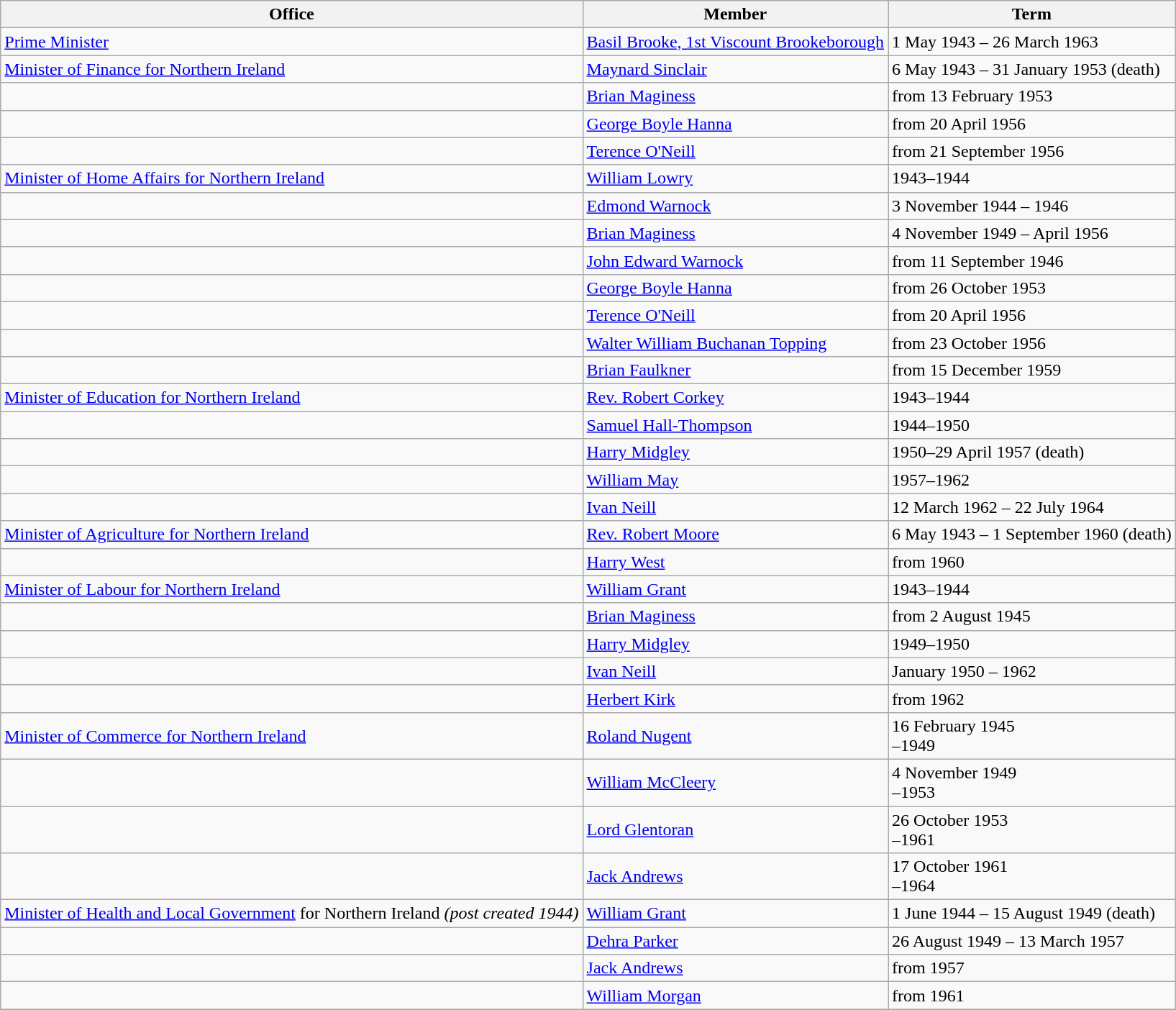<table class="wikitable">
<tr>
<th>Office</th>
<th>Member</th>
<th>Term</th>
</tr>
<tr>
<td><a href='#'>Prime Minister</a></td>
<td><a href='#'>Basil Brooke, 1st Viscount Brookeborough</a></td>
<td>1 May 1943 – 26 March 1963</td>
</tr>
<tr>
<td><a href='#'>Minister of Finance for Northern Ireland</a></td>
<td><a href='#'>Maynard Sinclair</a></td>
<td>6 May 1943 – 31 January 1953 (death)</td>
</tr>
<tr>
<td></td>
<td><a href='#'>Brian Maginess</a></td>
<td>from 13 February 1953</td>
</tr>
<tr>
<td></td>
<td><a href='#'>George Boyle Hanna</a></td>
<td>from 20 April 1956</td>
</tr>
<tr>
<td></td>
<td><a href='#'>Terence O'Neill</a></td>
<td>from 21 September 1956</td>
</tr>
<tr>
<td><a href='#'>Minister of Home Affairs for Northern Ireland</a></td>
<td><a href='#'>William Lowry</a></td>
<td>1943–1944</td>
</tr>
<tr>
<td></td>
<td><a href='#'>Edmond Warnock</a></td>
<td>3 November 1944 – 1946</td>
</tr>
<tr>
<td></td>
<td><a href='#'>Brian Maginess</a></td>
<td>4 November 1949 – April 1956</td>
</tr>
<tr>
<td></td>
<td><a href='#'>John Edward Warnock</a></td>
<td>from 11 September 1946</td>
</tr>
<tr>
<td></td>
<td><a href='#'>George Boyle Hanna</a></td>
<td>from 26 October 1953</td>
</tr>
<tr>
<td></td>
<td><a href='#'>Terence O'Neill</a></td>
<td>from 20 April 1956</td>
</tr>
<tr>
<td></td>
<td><a href='#'>Walter William Buchanan Topping</a></td>
<td>from 23 October 1956</td>
</tr>
<tr>
<td></td>
<td><a href='#'>Brian Faulkner</a></td>
<td>from 15 December 1959</td>
</tr>
<tr>
<td><a href='#'>Minister of Education for Northern Ireland</a></td>
<td><a href='#'>Rev. Robert Corkey</a></td>
<td>1943–1944</td>
</tr>
<tr>
<td></td>
<td><a href='#'>Samuel Hall-Thompson</a></td>
<td>1944–1950</td>
</tr>
<tr>
<td></td>
<td><a href='#'>Harry Midgley</a></td>
<td>1950–29 April 1957 (death)</td>
</tr>
<tr>
<td></td>
<td><a href='#'>William May</a></td>
<td>1957–1962</td>
</tr>
<tr>
<td></td>
<td><a href='#'>Ivan Neill</a></td>
<td>12 March 1962 – 22 July 1964</td>
</tr>
<tr>
<td><a href='#'>Minister of Agriculture for Northern Ireland</a></td>
<td><a href='#'>Rev. Robert Moore</a></td>
<td>6 May 1943 – 1 September 1960 (death)</td>
</tr>
<tr>
<td></td>
<td><a href='#'>Harry West</a></td>
<td>from 1960</td>
</tr>
<tr>
<td><a href='#'>Minister of Labour for Northern Ireland</a></td>
<td><a href='#'>William Grant</a></td>
<td>1943–1944</td>
</tr>
<tr>
<td></td>
<td><a href='#'>Brian Maginess</a></td>
<td>from 2 August 1945</td>
</tr>
<tr>
<td></td>
<td><a href='#'>Harry Midgley</a></td>
<td>1949–1950</td>
</tr>
<tr>
<td></td>
<td><a href='#'>Ivan Neill</a></td>
<td>January 1950 – 1962</td>
</tr>
<tr>
<td></td>
<td><a href='#'>Herbert Kirk</a></td>
<td>from 1962</td>
</tr>
<tr>
<td><a href='#'>Minister of Commerce for Northern Ireland</a></td>
<td><a href='#'>Roland Nugent</a></td>
<td>16 February 1945<br>–1949</td>
</tr>
<tr>
<td></td>
<td><a href='#'>William McCleery</a></td>
<td>4 November 1949<br>–1953</td>
</tr>
<tr>
<td></td>
<td><a href='#'>Lord Glentoran</a></td>
<td>26 October 1953<br>–1961</td>
</tr>
<tr>
<td></td>
<td><a href='#'>Jack Andrews</a></td>
<td>17 October 1961<br>–1964</td>
</tr>
<tr>
<td><a href='#'>Minister of Health and Local Government</a> for Northern Ireland <em>(post created 1944)</em></td>
<td><a href='#'>William Grant</a></td>
<td>1 June 1944 – 15 August 1949 (death)</td>
</tr>
<tr>
<td></td>
<td><a href='#'>Dehra Parker</a></td>
<td>26 August 1949 – 13 March 1957</td>
</tr>
<tr>
<td></td>
<td><a href='#'>Jack Andrews</a></td>
<td>from 1957</td>
</tr>
<tr>
<td></td>
<td><a href='#'>William Morgan</a></td>
<td>from 1961</td>
</tr>
<tr>
</tr>
</table>
